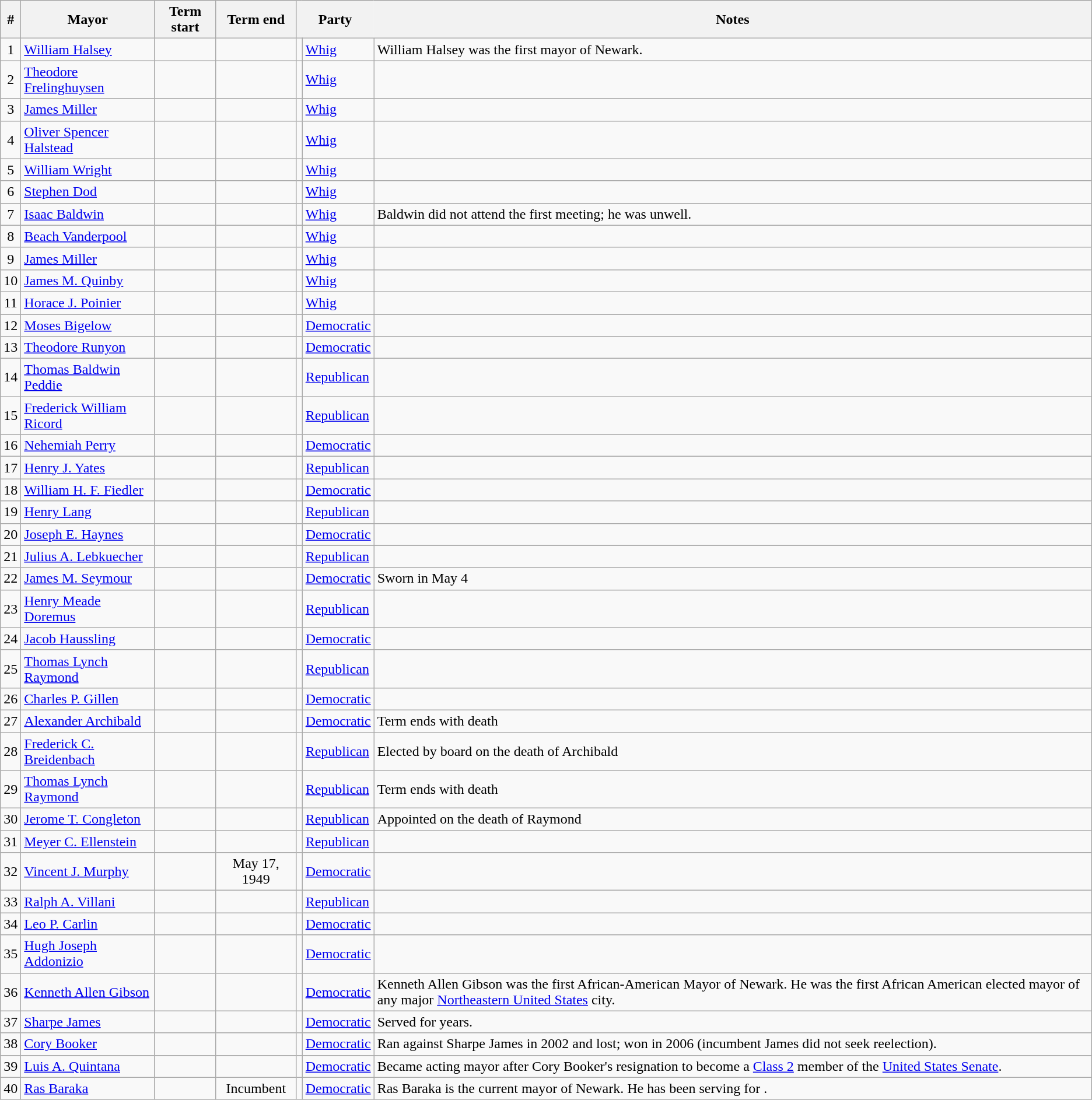<table class="wikitable sortable">
<tr>
<th align=center>#</th>
<th>Mayor</th>
<th>Term start</th>
<th>Term end</th>
<th colspan=2>Party</th>
<th style="border-left-style:hidden; padding:0.1em 0;">Notes</th>
</tr>
<tr>
<td align=center>1</td>
<td><a href='#'>William Halsey</a></td>
<td align=center></td>
<td align=center></td>
<td bgcolor=></td>
<td><a href='#'>Whig</a></td>
<td>William Halsey was the first mayor of Newark.</td>
</tr>
<tr>
<td align=center>2</td>
<td><a href='#'>Theodore Frelinghuysen</a></td>
<td align=center></td>
<td align=center></td>
<td bgcolor=></td>
<td><a href='#'>Whig</a></td>
<td></td>
</tr>
<tr>
<td align=center>3</td>
<td><a href='#'>James Miller</a></td>
<td align=center></td>
<td align=center></td>
<td bgcolor=></td>
<td><a href='#'>Whig</a></td>
<td></td>
</tr>
<tr>
<td align=center>4</td>
<td><a href='#'>Oliver Spencer Halstead</a></td>
<td align=center></td>
<td align=center></td>
<td bgcolor=></td>
<td><a href='#'>Whig</a></td>
<td></td>
</tr>
<tr>
<td align=center>5</td>
<td><a href='#'>William Wright</a></td>
<td align=center></td>
<td align=center></td>
<td bgcolor=></td>
<td><a href='#'>Whig</a></td>
<td></td>
</tr>
<tr>
<td align=center>6</td>
<td><a href='#'>Stephen Dod</a></td>
<td align=center></td>
<td align=center></td>
<td bgcolor=></td>
<td><a href='#'>Whig</a></td>
<td></td>
</tr>
<tr>
<td align=center>7</td>
<td><a href='#'>Isaac Baldwin</a></td>
<td align=center></td>
<td align=center></td>
<td bgcolor=></td>
<td><a href='#'>Whig</a></td>
<td>Baldwin did not attend the first meeting; he was unwell.</td>
</tr>
<tr>
<td align=center>8</td>
<td><a href='#'>Beach Vanderpool</a></td>
<td align=center></td>
<td align=center></td>
<td bgcolor=></td>
<td><a href='#'>Whig</a></td>
<td></td>
</tr>
<tr>
<td align=center>9</td>
<td><a href='#'>James Miller</a></td>
<td align=center></td>
<td align=center></td>
<td bgcolor=></td>
<td><a href='#'>Whig</a></td>
<td></td>
</tr>
<tr>
<td align=center>10</td>
<td><a href='#'>James M. Quinby</a></td>
<td align=center></td>
<td align=center></td>
<td bgcolor=></td>
<td><a href='#'>Whig</a></td>
<td></td>
</tr>
<tr>
<td align=center>11</td>
<td><a href='#'>Horace J. Poinier</a></td>
<td align=center></td>
<td align=center></td>
<td bgcolor=></td>
<td><a href='#'>Whig</a></td>
<td></td>
</tr>
<tr>
<td align=center>12</td>
<td><a href='#'>Moses Bigelow</a></td>
<td align=center></td>
<td align=center></td>
<td bgcolor=></td>
<td><a href='#'>Democratic</a></td>
<td></td>
</tr>
<tr>
<td align=center>13</td>
<td><a href='#'>Theodore Runyon</a></td>
<td align=center></td>
<td align=center></td>
<td bgcolor=></td>
<td><a href='#'>Democratic</a></td>
<td></td>
</tr>
<tr>
<td align=center>14</td>
<td><a href='#'>Thomas Baldwin Peddie</a></td>
<td align=center></td>
<td align=center></td>
<td bgcolor=></td>
<td><a href='#'>Republican</a></td>
<td></td>
</tr>
<tr>
<td align=center>15</td>
<td><a href='#'>Frederick William Ricord</a></td>
<td align=center></td>
<td align=center></td>
<td bgcolor=></td>
<td><a href='#'>Republican</a></td>
<td></td>
</tr>
<tr>
<td align=center>16</td>
<td><a href='#'>Nehemiah Perry</a></td>
<td align=center></td>
<td align=center></td>
<td bgcolor=></td>
<td><a href='#'>Democratic</a></td>
<td></td>
</tr>
<tr>
<td align=center>17</td>
<td><a href='#'>Henry J. Yates</a></td>
<td align=center></td>
<td align=center></td>
<td bgcolor=></td>
<td><a href='#'>Republican</a></td>
<td></td>
</tr>
<tr>
<td align=center>18</td>
<td><a href='#'>William H. F. Fiedler</a></td>
<td align=center></td>
<td align=center></td>
<td bgcolor=></td>
<td><a href='#'>Democratic</a></td>
<td></td>
</tr>
<tr>
<td align=center>19</td>
<td><a href='#'>Henry Lang</a></td>
<td align=center></td>
<td align=center></td>
<td bgcolor=></td>
<td><a href='#'>Republican</a></td>
<td></td>
</tr>
<tr>
<td align=center>20</td>
<td><a href='#'>Joseph E. Haynes</a></td>
<td align=center></td>
<td align=center></td>
<td bgcolor=></td>
<td><a href='#'>Democratic</a></td>
<td></td>
</tr>
<tr>
<td align=center>21</td>
<td><a href='#'>Julius A. Lebkuecher</a></td>
<td align=center></td>
<td align=center></td>
<td bgcolor=></td>
<td><a href='#'>Republican</a></td>
<td></td>
</tr>
<tr>
<td align=center>22</td>
<td><a href='#'>James M. Seymour</a></td>
<td align=center></td>
<td align=center></td>
<td bgcolor=></td>
<td><a href='#'>Democratic</a></td>
<td>Sworn in May 4</td>
</tr>
<tr>
<td align=center>23</td>
<td><a href='#'>Henry Meade Doremus</a></td>
<td align=center></td>
<td align=center></td>
<td bgcolor=></td>
<td><a href='#'>Republican</a></td>
<td></td>
</tr>
<tr>
<td align=center>24</td>
<td><a href='#'>Jacob Haussling</a></td>
<td align=center></td>
<td align=center></td>
<td bgcolor=></td>
<td><a href='#'>Democratic</a></td>
<td></td>
</tr>
<tr>
<td align=center>25</td>
<td><a href='#'>Thomas Lynch Raymond</a></td>
<td align=center></td>
<td align=center></td>
<td bgcolor=></td>
<td><a href='#'>Republican</a></td>
<td></td>
</tr>
<tr>
<td align=center>26</td>
<td><a href='#'>Charles P. Gillen</a></td>
<td align=center></td>
<td align=center></td>
<td bgcolor=></td>
<td><a href='#'>Democratic</a></td>
<td></td>
</tr>
<tr>
<td align=center>27</td>
<td><a href='#'>Alexander Archibald</a></td>
<td align=center></td>
<td align=center></td>
<td bgcolor=></td>
<td><a href='#'>Democratic</a></td>
<td>Term ends with death</td>
</tr>
<tr>
<td align=center>28</td>
<td><a href='#'>Frederick C. Breidenbach</a></td>
<td align=center></td>
<td align=center></td>
<td bgcolor=></td>
<td><a href='#'>Republican</a></td>
<td>Elected by board on the death of Archibald</td>
</tr>
<tr>
<td align=center>29</td>
<td><a href='#'>Thomas Lynch Raymond</a></td>
<td align=center></td>
<td align=center></td>
<td bgcolor=></td>
<td><a href='#'>Republican</a></td>
<td>Term ends with death</td>
</tr>
<tr>
<td align=center>30</td>
<td><a href='#'>Jerome T. Congleton</a></td>
<td align=center></td>
<td align=center></td>
<td bgcolor=></td>
<td><a href='#'>Republican</a></td>
<td>Appointed on the death of Raymond</td>
</tr>
<tr>
<td align=center>31</td>
<td><a href='#'>Meyer C. Ellenstein</a></td>
<td align=center></td>
<td align=center></td>
<td bgcolor=></td>
<td><a href='#'>Republican</a></td>
<td></td>
</tr>
<tr>
<td align=center>32</td>
<td><a href='#'>Vincent J. Murphy</a></td>
<td align=center></td>
<td align=center>May 17, 1949</td>
<td bgcolor=></td>
<td><a href='#'>Democratic</a></td>
<td></td>
</tr>
<tr>
<td align=center>33</td>
<td><a href='#'>Ralph A. Villani</a></td>
<td align=center></td>
<td align=center></td>
<td bgcolor=></td>
<td><a href='#'>Republican</a></td>
<td></td>
</tr>
<tr>
<td align=center>34</td>
<td><a href='#'>Leo P. Carlin</a></td>
<td align=center></td>
<td align=center></td>
<td bgcolor=></td>
<td><a href='#'>Democratic</a></td>
<td></td>
</tr>
<tr>
<td align=center>35</td>
<td><a href='#'>Hugh Joseph Addonizio</a></td>
<td align=center></td>
<td align=center></td>
<td bgcolor=></td>
<td><a href='#'>Democratic</a></td>
<td></td>
</tr>
<tr>
<td align=center>36</td>
<td><a href='#'>Kenneth Allen Gibson</a></td>
<td align=center></td>
<td align=center></td>
<td bgcolor=></td>
<td><a href='#'>Democratic</a></td>
<td>Kenneth Allen Gibson was the first African-American Mayor of Newark. He was the first African American elected mayor of any major <a href='#'>Northeastern United States</a> city.</td>
</tr>
<tr>
<td align=center>37</td>
<td><a href='#'>Sharpe James</a></td>
<td align=center></td>
<td align=center></td>
<td bgcolor=></td>
<td><a href='#'>Democratic</a></td>
<td>Served for  years.</td>
</tr>
<tr>
<td align=center>38</td>
<td><a href='#'>Cory Booker</a></td>
<td align=center></td>
<td align=center></td>
<td bgcolor=></td>
<td><a href='#'>Democratic</a></td>
<td>Ran against Sharpe James in 2002 and lost; won in 2006 (incumbent James did not seek reelection).</td>
</tr>
<tr>
<td align=center>39</td>
<td><a href='#'>Luis A. Quintana</a></td>
<td align=center></td>
<td align=center></td>
<td bgcolor=></td>
<td><a href='#'>Democratic</a></td>
<td>Became acting mayor after Cory Booker's resignation to become a <a href='#'>Class 2</a> member of the <a href='#'>United States Senate</a>.</td>
</tr>
<tr>
<td align=center>40</td>
<td><a href='#'>Ras Baraka</a></td>
<td align=center></td>
<td align=center>Incumbent</td>
<td bgcolor=></td>
<td><a href='#'>Democratic</a></td>
<td>Ras Baraka is the current mayor of Newark. He has been serving for .</td>
</tr>
</table>
